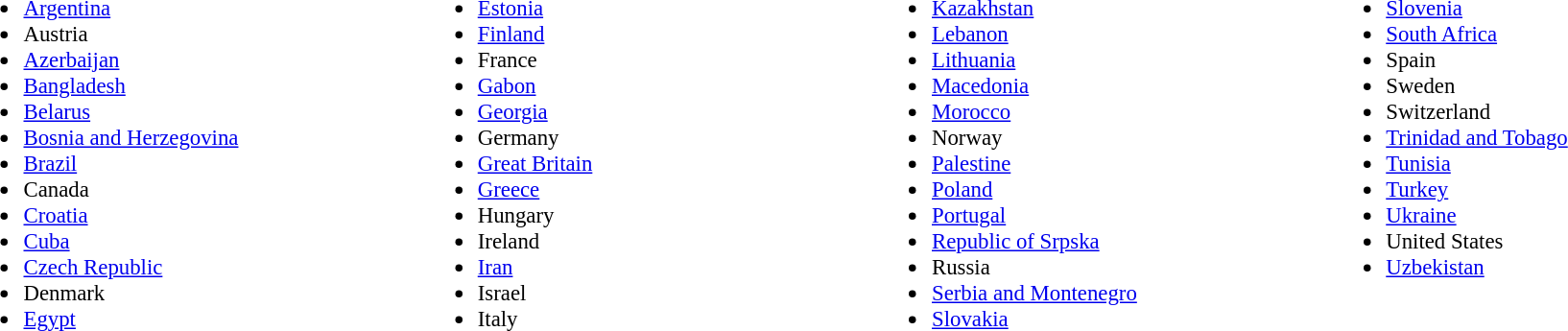<table width="100%" style="font-size:95%;">
<tr>
<td valign="top" width="25%">  <br><ul><li> <a href='#'>Argentina</a></li><li> Austria</li><li> <a href='#'>Azerbaijan</a></li><li> <a href='#'>Bangladesh</a></li><li> <a href='#'>Belarus</a></li><li> <a href='#'>Bosnia and Herzegovina</a></li><li> <a href='#'>Brazil</a></li><li> Canada</li><li> <a href='#'>Croatia</a></li><li> <a href='#'>Cuba</a></li><li> <a href='#'>Czech Republic</a></li><li> Denmark</li><li> <a href='#'>Egypt</a></li></ul></td>
<td valign="top" width="25%">  <br><ul><li> <a href='#'>Estonia</a></li><li> <a href='#'>Finland</a></li><li> France</li><li> <a href='#'>Gabon</a></li><li> <a href='#'>Georgia</a></li><li> Germany</li><li> <a href='#'>Great Britain</a></li><li> <a href='#'>Greece</a></li><li> Hungary</li><li> Ireland</li><li> <a href='#'>Iran</a></li><li> Israel</li><li> Italy</li></ul></td>
<td valign="top" width="25%">  <br><ul><li> <a href='#'>Kazakhstan</a></li><li> <a href='#'>Lebanon</a></li><li> <a href='#'>Lithuania</a></li><li> <a href='#'>Macedonia</a></li><li> <a href='#'>Morocco</a></li><li> Norway</li><li> <a href='#'>Palestine</a></li><li> <a href='#'>Poland</a></li><li> <a href='#'>Portugal</a></li><li> <a href='#'>Republic of Srpska</a></li><li> Russia</li><li> <a href='#'>Serbia and Montenegro</a></li><li> <a href='#'>Slovakia</a></li></ul></td>
<td valign="top" width="25%">  <br><ul><li> <a href='#'>Slovenia</a></li><li> <a href='#'>South Africa</a></li><li> Spain</li><li> Sweden</li><li> Switzerland</li><li> <a href='#'>Trinidad and Tobago</a></li><li> <a href='#'>Tunisia</a></li><li> <a href='#'>Turkey</a></li><li> <a href='#'>Ukraine</a></li><li> United States</li><li> <a href='#'>Uzbekistan</a></li></ul></td>
</tr>
</table>
